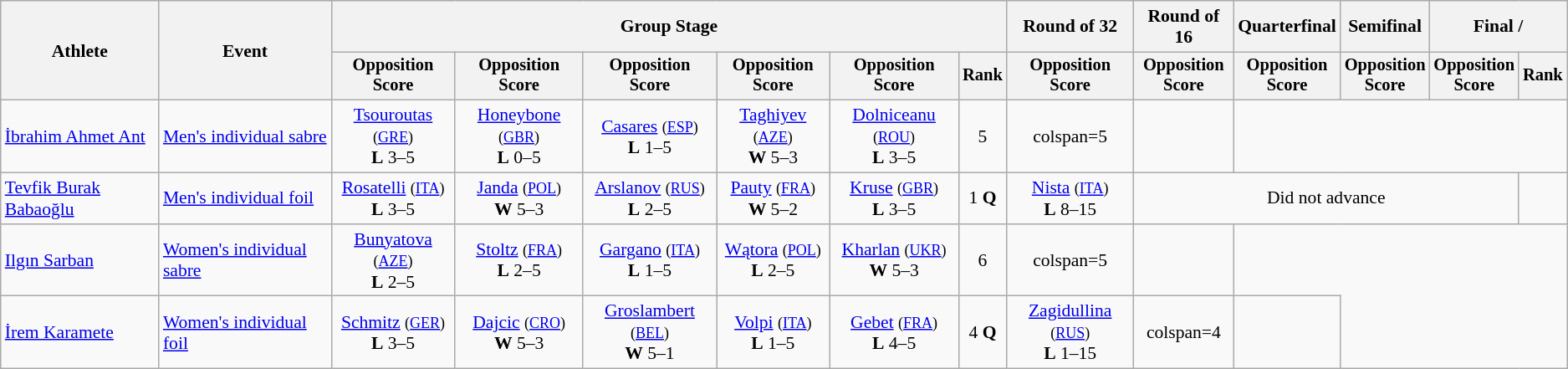<table class="wikitable" style="font-size:90%">
<tr>
<th rowspan="2">Athlete</th>
<th rowspan="2">Event</th>
<th colspan=6>Group Stage</th>
<th>Round of 32</th>
<th>Round of 16</th>
<th>Quarterfinal</th>
<th>Semifinal</th>
<th colspan=2>Final / </th>
</tr>
<tr style="font-size:95%">
<th>Opposition <br> Score</th>
<th>Opposition <br> Score</th>
<th>Opposition <br> Score</th>
<th>Opposition <br> Score</th>
<th>Opposition <br> Score</th>
<th>Rank</th>
<th>Opposition <br> Score</th>
<th>Opposition <br> Score</th>
<th>Opposition <br> Score</th>
<th>Opposition <br> Score</th>
<th>Opposition <br> Score</th>
<th>Rank</th>
</tr>
<tr align=center>
<td align=left><a href='#'>İbrahim Ahmet Ant</a></td>
<td align=left><a href='#'>Men's individual sabre</a></td>
<td> <a href='#'>Tsouroutas</a> <small>(<a href='#'>GRE</a>)</small> <br><strong>L</strong> 3–5</td>
<td> <a href='#'>Honeybone</a> <small>(<a href='#'>GBR</a>)</small> <br><strong>L</strong> 0–5</td>
<td> <a href='#'>Casares</a> <small>(<a href='#'>ESP</a>)</small> <br><strong>L</strong> 1–5</td>
<td> <a href='#'>Taghiyev</a> <small>(<a href='#'>AZE</a>)</small> <br><strong>W</strong> 5–3</td>
<td> <a href='#'>Dolniceanu</a> <small>(<a href='#'>ROU</a>)</small> <br><strong>L</strong> 3–5</td>
<td>5</td>
<td>colspan=5 </td>
<td></td>
</tr>
<tr align=center>
<td align=left><a href='#'>Tevfik Burak Babaoğlu</a></td>
<td align=left><a href='#'>Men's individual foil</a></td>
<td> <a href='#'>Rosatelli</a> <small>(<a href='#'>ITA</a>)</small> <br><strong>L</strong> 3–5</td>
<td> <a href='#'>Janda</a> <small>(<a href='#'>POL</a>)</small> <br><strong>W</strong> 5–3</td>
<td> <a href='#'>Arslanov</a> <small>(<a href='#'>RUS</a>)</small> <br><strong>L</strong> 2–5</td>
<td> <a href='#'>Pauty</a> <small>(<a href='#'>FRA</a>)</small> <br><strong>W</strong> 5–2</td>
<td> <a href='#'>Kruse</a> <small>(<a href='#'>GBR</a>)</small> <br><strong>L</strong> 3–5</td>
<td>1 <strong>Q</strong></td>
<td> <a href='#'>Nista</a> <small>(<a href='#'>ITA</a>)</small> <br><strong>L</strong> 8–15</td>
<td colspan=4 {{n/a>Did not advance</td>
<td></td>
</tr>
<tr align=center>
<td align=left><a href='#'>Ilgın Sarban</a></td>
<td align=left><a href='#'>Women's individual sabre</a></td>
<td> <a href='#'>Bunyatova</a> <small>(<a href='#'>AZE</a>)</small> <br><strong>L</strong> 2–5</td>
<td> <a href='#'>Stoltz</a> <small>(<a href='#'>FRA</a>)</small> <br><strong>L</strong> 2–5</td>
<td> <a href='#'>Gargano</a> <small>(<a href='#'>ITA</a>)</small> <br><strong>L</strong> 1–5</td>
<td> <a href='#'>Wątora</a> <small>(<a href='#'>POL</a>)</small> <br><strong>L</strong> 2–5</td>
<td> <a href='#'>Kharlan</a> <small>(<a href='#'>UKR</a>)</small> <br><strong>W</strong> 5–3</td>
<td>6</td>
<td>colspan=5 </td>
<td></td>
</tr>
<tr align=center>
<td align=left><a href='#'>İrem Karamete</a></td>
<td align=left><a href='#'>Women's individual foil</a></td>
<td> <a href='#'>Schmitz</a> <small>(<a href='#'>GER</a>)</small> <br><strong>L</strong> 3–5</td>
<td> <a href='#'>Dajcic</a> <small>(<a href='#'>CRO</a>)</small> <br><strong>W</strong> 5–3</td>
<td> <a href='#'>Groslambert</a> <small>(<a href='#'>BEL</a>)</small> <br><strong>W</strong> 5–1</td>
<td> <a href='#'>Volpi</a> <small>(<a href='#'>ITA</a>)</small> <br><strong>L</strong> 1–5</td>
<td> <a href='#'>Gebet</a> <small>(<a href='#'>FRA</a>)</small> <br><strong>L</strong> 4–5</td>
<td>4 <strong>Q</strong></td>
<td> <a href='#'>Zagidullina</a> <small>(<a href='#'>RUS</a>)</small> <br><strong>L</strong> 1–15</td>
<td>colspan=4 </td>
<td></td>
</tr>
</table>
